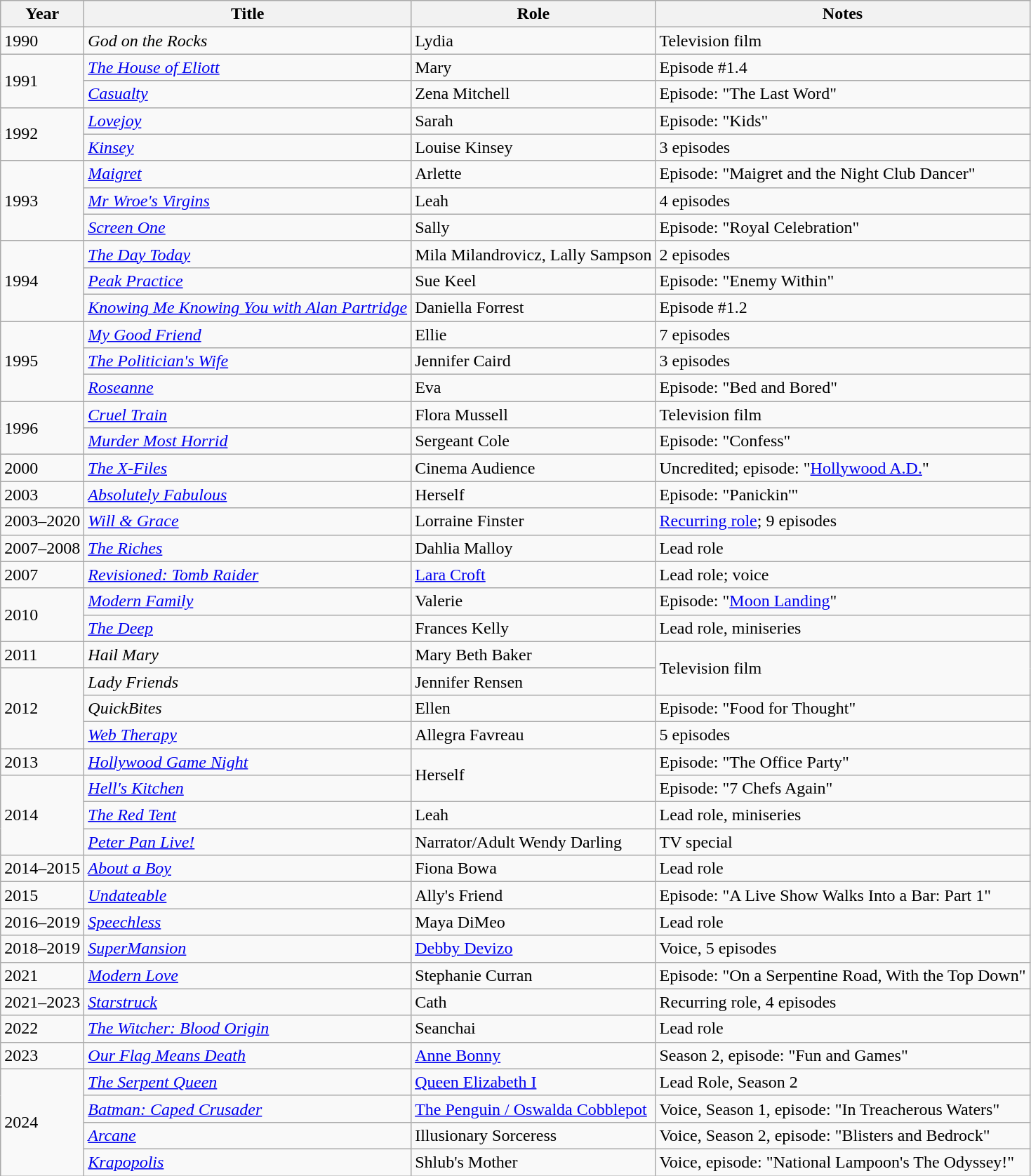<table class="wikitable sortable">
<tr>
<th>Year</th>
<th>Title</th>
<th>Role</th>
<th class="unsortable">Notes</th>
</tr>
<tr>
<td>1990</td>
<td><em>God on the Rocks</em></td>
<td>Lydia</td>
<td>Television film</td>
</tr>
<tr>
<td rowspan=2>1991</td>
<td data-sort-value="House of Eliott, The"><em><a href='#'>The House of Eliott</a></em></td>
<td>Mary</td>
<td>Episode #1.4</td>
</tr>
<tr>
<td><em><a href='#'>Casualty</a></em></td>
<td>Zena Mitchell</td>
<td>Episode: "The Last Word"</td>
</tr>
<tr>
<td rowspan=2>1992</td>
<td><em><a href='#'>Lovejoy</a></em></td>
<td>Sarah</td>
<td>Episode: "Kids"</td>
</tr>
<tr>
<td><em><a href='#'>Kinsey</a></em></td>
<td>Louise Kinsey</td>
<td>3 episodes</td>
</tr>
<tr>
<td rowspan=3>1993</td>
<td><em><a href='#'>Maigret</a></em></td>
<td>Arlette</td>
<td>Episode: "Maigret and the Night Club Dancer"</td>
</tr>
<tr>
<td><em><a href='#'>Mr Wroe's Virgins</a></em></td>
<td>Leah</td>
<td>4 episodes</td>
</tr>
<tr>
<td><em><a href='#'>Screen One</a></em></td>
<td>Sally</td>
<td>Episode: "Royal Celebration"</td>
</tr>
<tr>
<td rowspan=3>1994</td>
<td data-sort-value="Day Today, The"><em><a href='#'>The Day Today</a></em></td>
<td>Mila Milandrovicz, Lally Sampson</td>
<td>2 episodes</td>
</tr>
<tr>
<td><em><a href='#'>Peak Practice</a></em></td>
<td>Sue Keel</td>
<td>Episode: "Enemy Within"</td>
</tr>
<tr>
<td><em><a href='#'>Knowing Me Knowing You with Alan Partridge</a></em></td>
<td>Daniella Forrest</td>
<td>Episode #1.2</td>
</tr>
<tr>
<td rowspan=3>1995</td>
<td><em><a href='#'>My Good Friend</a></em></td>
<td>Ellie</td>
<td>7 episodes</td>
</tr>
<tr>
<td data-sort-value="Politician's Wife, The"><em><a href='#'>The Politician's Wife</a></em></td>
<td>Jennifer Caird</td>
<td>3 episodes</td>
</tr>
<tr>
<td><em><a href='#'>Roseanne</a></em></td>
<td>Eva</td>
<td>Episode: "Bed and Bored"</td>
</tr>
<tr>
<td rowspan=2>1996</td>
<td><em><a href='#'>Cruel Train</a></em></td>
<td>Flora Mussell</td>
<td>Television film</td>
</tr>
<tr>
<td><em><a href='#'>Murder Most Horrid</a></em></td>
<td>Sergeant Cole</td>
<td>Episode: "Confess"</td>
</tr>
<tr>
<td>2000</td>
<td data-sort-value="X-Files, The"><em><a href='#'>The X-Files</a></em></td>
<td>Cinema Audience</td>
<td>Uncredited; episode: "<a href='#'>Hollywood A.D.</a>"</td>
</tr>
<tr>
<td>2003</td>
<td><em><a href='#'>Absolutely Fabulous</a></em></td>
<td>Herself</td>
<td>Episode: "Panickin'"</td>
</tr>
<tr>
<td>2003–2020</td>
<td><em><a href='#'>Will & Grace</a></em></td>
<td>Lorraine Finster</td>
<td><a href='#'>Recurring role</a>; 9 episodes</td>
</tr>
<tr>
<td>2007–2008</td>
<td data-sort-value="Riches, The"><em><a href='#'>The Riches</a></em></td>
<td>Dahlia Malloy</td>
<td>Lead role</td>
</tr>
<tr>
<td>2007</td>
<td><em><a href='#'>Revisioned: Tomb Raider</a></em></td>
<td><a href='#'>Lara Croft</a></td>
<td>Lead role; voice</td>
</tr>
<tr>
<td rowspan=2>2010</td>
<td><em><a href='#'>Modern Family</a></em></td>
<td>Valerie</td>
<td>Episode: "<a href='#'>Moon Landing</a>"</td>
</tr>
<tr>
<td data-sort-value="Deep, The"><em><a href='#'>The Deep</a></em></td>
<td>Frances Kelly</td>
<td>Lead role, miniseries</td>
</tr>
<tr>
<td>2011</td>
<td><em>Hail Mary</em></td>
<td>Mary Beth Baker</td>
<td rowspan="2">Television film</td>
</tr>
<tr>
<td rowspan=3>2012</td>
<td><em>Lady Friends</em></td>
<td>Jennifer Rensen</td>
</tr>
<tr>
<td><em>QuickBites</em></td>
<td>Ellen</td>
<td>Episode: "Food for Thought"</td>
</tr>
<tr>
<td><em><a href='#'>Web Therapy</a></em></td>
<td>Allegra Favreau</td>
<td>5 episodes</td>
</tr>
<tr>
<td>2013</td>
<td><em><a href='#'>Hollywood Game Night</a></em></td>
<td rowspan="2">Herself</td>
<td>Episode: "The Office Party"</td>
</tr>
<tr>
<td rowspan="3">2014</td>
<td><em><a href='#'>Hell's Kitchen</a></em></td>
<td>Episode: "7 Chefs Again"</td>
</tr>
<tr>
<td data-sort-value="Red Tent, The"><em><a href='#'>The Red Tent</a></em></td>
<td>Leah</td>
<td>Lead role, miniseries</td>
</tr>
<tr>
<td><em><a href='#'>Peter Pan Live!</a></em></td>
<td>Narrator/Adult Wendy Darling</td>
<td>TV special</td>
</tr>
<tr>
<td>2014–2015</td>
<td><em><a href='#'>About a Boy</a></em></td>
<td>Fiona Bowa</td>
<td>Lead role</td>
</tr>
<tr>
<td>2015</td>
<td><em><a href='#'>Undateable</a></em></td>
<td>Ally's Friend</td>
<td>Episode: "A Live Show Walks Into a Bar: Part 1"</td>
</tr>
<tr>
<td>2016–2019</td>
<td><em><a href='#'>Speechless</a></em></td>
<td>Maya DiMeo</td>
<td>Lead role</td>
</tr>
<tr>
<td>2018–2019</td>
<td><em><a href='#'>SuperMansion</a></em></td>
<td><a href='#'>Debby Devizo</a></td>
<td>Voice, 5 episodes</td>
</tr>
<tr>
<td>2021</td>
<td><em><a href='#'>Modern Love</a></em></td>
<td>Stephanie Curran</td>
<td>Episode: "On a Serpentine Road, With the Top Down"</td>
</tr>
<tr>
<td>2021–2023</td>
<td><em><a href='#'>Starstruck</a></em></td>
<td>Cath</td>
<td>Recurring role, 4 episodes</td>
</tr>
<tr>
<td>2022</td>
<td data-sort-value="Witcher: Blood Origin, The"><em><a href='#'>The Witcher: Blood Origin</a></em></td>
<td>Seanchai</td>
<td>Lead role</td>
</tr>
<tr>
<td>2023</td>
<td><em><a href='#'>Our Flag Means Death</a></em></td>
<td><a href='#'>Anne Bonny</a></td>
<td>Season 2, episode: "Fun and Games" </td>
</tr>
<tr>
<td rowspan="4">2024</td>
<td data-sort-value="Serpent Queen, The"><em><a href='#'>The Serpent Queen</a></em></td>
<td><a href='#'>Queen Elizabeth I</a></td>
<td>Lead Role, Season 2</td>
</tr>
<tr>
<td><em><a href='#'>Batman: Caped Crusader</a></em></td>
<td><a href='#'>The Penguin / Oswalda Cobblepot</a></td>
<td>Voice, Season 1, episode: "In Treacherous Waters"</td>
</tr>
<tr>
<td><em><a href='#'>Arcane</a></em></td>
<td>Illusionary Sorceress</td>
<td>Voice, Season 2, episode: "Blisters and Bedrock"</td>
</tr>
<tr>
<td><em><a href='#'>Krapopolis</a></em></td>
<td>Shlub's Mother</td>
<td>Voice, episode: "National Lampoon's The Odyssey!"</td>
</tr>
</table>
